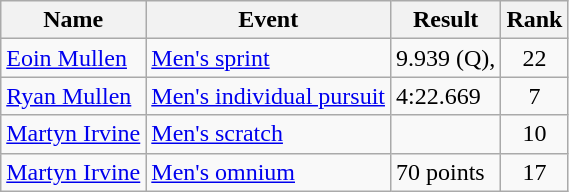<table class="wikitable sortable">
<tr>
<th>Name</th>
<th>Event</th>
<th>Result</th>
<th>Rank</th>
</tr>
<tr>
<td><a href='#'>Eoin Mullen</a></td>
<td><a href='#'>Men's sprint</a></td>
<td>9.939 (Q),</td>
<td align=center>22</td>
</tr>
<tr>
<td><a href='#'>Ryan Mullen</a></td>
<td><a href='#'>Men's individual pursuit</a></td>
<td>4:22.669</td>
<td align=center>7</td>
</tr>
<tr>
<td><a href='#'>Martyn Irvine</a></td>
<td><a href='#'>Men's scratch</a></td>
<td></td>
<td align=center>10</td>
</tr>
<tr>
<td><a href='#'>Martyn Irvine</a></td>
<td><a href='#'>Men's omnium</a></td>
<td>70 points</td>
<td align=center>17</td>
</tr>
</table>
